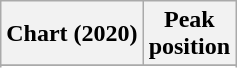<table class="wikitable plainrowheaders" style="text-align:center">
<tr>
<th scope="col">Chart (2020)</th>
<th scope="col">Peak<br>position</th>
</tr>
<tr>
</tr>
<tr>
</tr>
<tr>
</tr>
</table>
